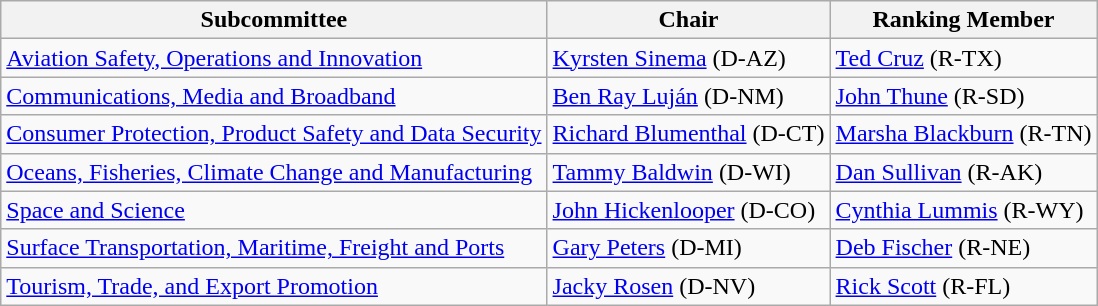<table class="wikitable">
<tr>
<th>Subcommittee</th>
<th>Chair</th>
<th>Ranking Member</th>
</tr>
<tr>
<td><a href='#'>Aviation Safety, Operations and Innovation</a></td>
<td nowrap><a href='#'>Kyrsten Sinema</a> (D-AZ)</td>
<td nowrap><a href='#'>Ted Cruz</a> (R-TX)</td>
</tr>
<tr>
<td><a href='#'>Communications, Media and Broadband</a></td>
<td nowrap><a href='#'>Ben Ray Luján</a> (D-NM)</td>
<td nowrap><a href='#'>John Thune</a> (R-SD)</td>
</tr>
<tr>
<td><a href='#'>Consumer Protection, Product Safety and Data Security</a></td>
<td nowrap><a href='#'>Richard Blumenthal</a> (D-CT)</td>
<td nowrap><a href='#'>Marsha Blackburn</a> (R-TN)</td>
</tr>
<tr>
<td><a href='#'>Oceans, Fisheries, Climate Change and Manufacturing</a></td>
<td nowrap><a href='#'>Tammy Baldwin</a> (D-WI)</td>
<td nowrap><a href='#'>Dan Sullivan</a> (R-AK)</td>
</tr>
<tr>
<td><a href='#'>Space and Science</a></td>
<td nowrap><a href='#'>John Hickenlooper</a> (D-CO)</td>
<td nowrap><a href='#'>Cynthia Lummis</a> (R-WY)</td>
</tr>
<tr>
<td><a href='#'>Surface Transportation, Maritime, Freight and Ports</a></td>
<td nowrap><a href='#'>Gary Peters</a> (D-MI)</td>
<td nowrap><a href='#'>Deb Fischer</a> (R-NE)</td>
</tr>
<tr>
<td><a href='#'>Tourism, Trade, and Export Promotion</a></td>
<td nowrap><a href='#'>Jacky Rosen</a> (D-NV)</td>
<td nowrap><a href='#'>Rick Scott</a> (R-FL)</td>
</tr>
</table>
